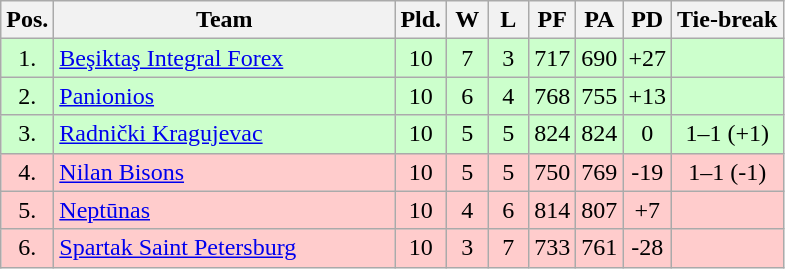<table class="wikitable" style="text-align:center">
<tr>
<th width=15>Pos.</th>
<th width=220>Team</th>
<th width=20>Pld.</th>
<th width=20>W</th>
<th width=20>L</th>
<th width=20>PF</th>
<th width=20>PA</th>
<th width=20>PD</th>
<th>Tie-break</th>
</tr>
<tr style="background:#ccffcc;">
<td>1.</td>
<td align=left> <a href='#'>Beşiktaş Integral Forex</a></td>
<td>10</td>
<td>7</td>
<td>3</td>
<td>717</td>
<td>690</td>
<td>+27</td>
<td></td>
</tr>
<tr style="background:#ccffcc;">
<td>2.</td>
<td align=left> <a href='#'>Panionios</a></td>
<td>10</td>
<td>6</td>
<td>4</td>
<td>768</td>
<td>755</td>
<td>+13</td>
<td></td>
</tr>
<tr style="background:#ccffcc;">
<td>3.</td>
<td align=left> <a href='#'>Radnički Kragujevac</a></td>
<td>10</td>
<td>5</td>
<td>5</td>
<td>824</td>
<td>824</td>
<td>0</td>
<td>1–1 (+1)</td>
</tr>
<tr style="background:#ffcccc;">
<td>4.</td>
<td align=left> <a href='#'>Nilan Bisons</a></td>
<td>10</td>
<td>5</td>
<td>5</td>
<td>750</td>
<td>769</td>
<td>-19</td>
<td>1–1 (-1)</td>
</tr>
<tr style="background:#ffcccc;">
<td>5.</td>
<td align=left> <a href='#'>Neptūnas</a></td>
<td>10</td>
<td>4</td>
<td>6</td>
<td>814</td>
<td>807</td>
<td>+7</td>
<td></td>
</tr>
<tr style="background:#ffcccc;">
<td>6.</td>
<td align=left> <a href='#'>Spartak Saint Petersburg</a></td>
<td>10</td>
<td>3</td>
<td>7</td>
<td>733</td>
<td>761</td>
<td>-28</td>
<td></td>
</tr>
</table>
